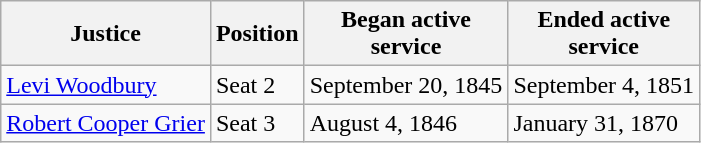<table class="sortable wikitable">
<tr>
<th>Justice</th>
<th>Position</th>
<th>Began active<br>service</th>
<th>Ended active<br>service</th>
</tr>
<tr>
<td><a href='#'>Levi Woodbury</a></td>
<td>Seat 2</td>
<td data-sort-value="18450920">September 20, 1845</td>
<td data-sort-value="18510904">September 4, 1851</td>
</tr>
<tr>
<td><a href='#'>Robert Cooper Grier</a></td>
<td>Seat 3</td>
<td data-sort-value="18460804">August 4, 1846</td>
<td data-sort-value="18700131">January 31, 1870</td>
</tr>
</table>
